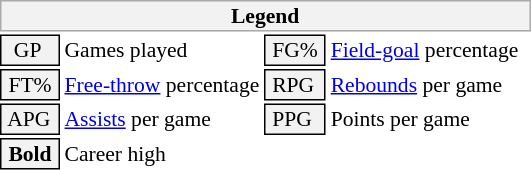<table class="toccolours" style="font-size: 90%; white-space: nowrap;">
<tr>
<th colspan="6" style="background:#f2f2f2; border:1px solid #aaa;">Legend</th>
</tr>
<tr>
<td style="background:#f2f2f2; border:1px solid black;">  GP</td>
<td>Games played</td>
<td style="background:#f2f2f2; border:1px solid black;"> FG% </td>
<td style="padding-right: 8px"><a href='#'>Field-goal</a> percentage</td>
</tr>
<tr>
<td style="background:#f2f2f2; border:1px solid black;"> FT% </td>
<td><a href='#'>Free-throw</a> percentage</td>
<td style="background:#f2f2f2; border:1px solid black;"> RPG </td>
<td><a href='#'>Rebounds</a> per game</td>
</tr>
<tr>
<td style="background:#f2f2f2; border:1px solid black;"> APG </td>
<td><a href='#'>Assists</a> per game</td>
<td style="background:#f2f2f2; border:1px solid black;"> PPG </td>
<td>Points per game</td>
</tr>
<tr>
<td style="background-color: #F2F2F2; border: 1px solid black"> <strong>Bold</strong> </td>
<td>Career high</td>
</tr>
<tr>
</tr>
</table>
